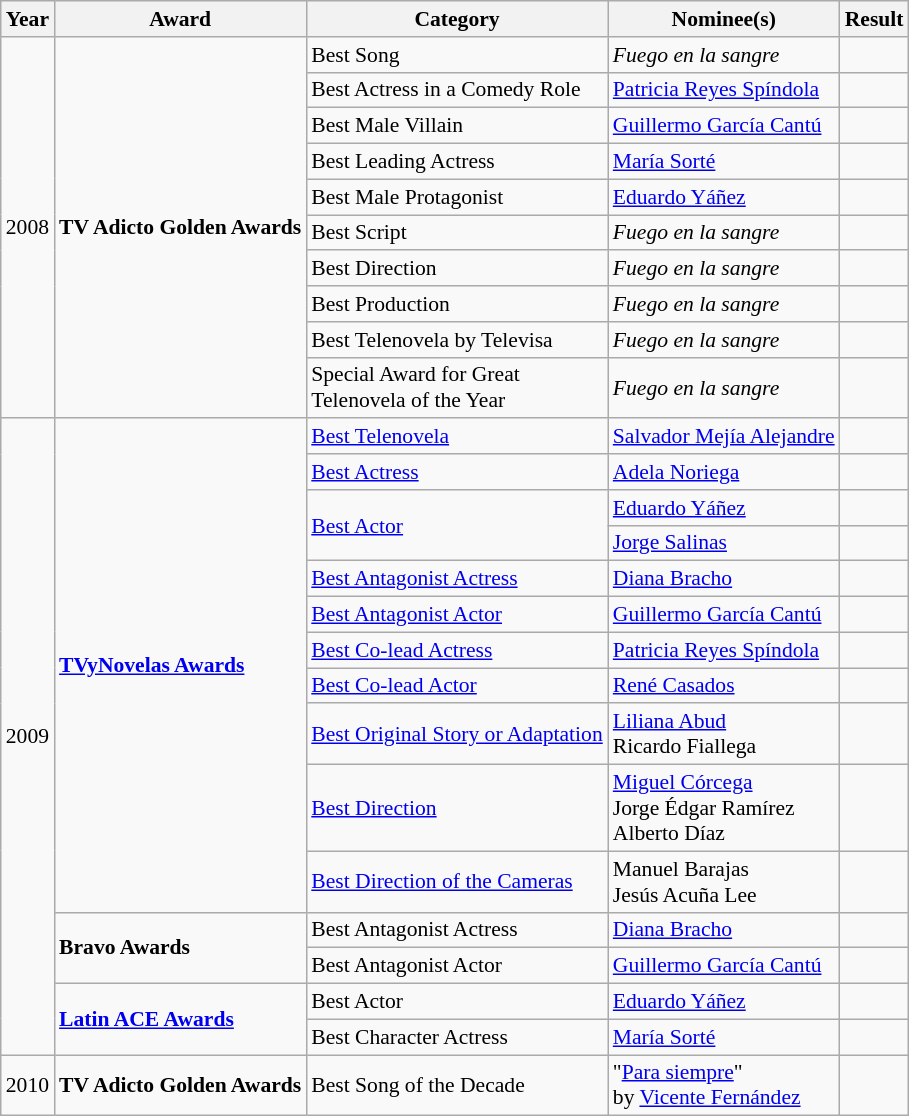<table class="wikitable sortable" style="font-size: 90%;">
<tr>
<th>Year</th>
<th>Award</th>
<th>Category</th>
<th>Nominee(s)</th>
<th>Result</th>
</tr>
<tr>
<td rowspan="10">2008</td>
<td rowspan="10"><strong>TV Adicto Golden Awards</strong></td>
<td>Best Song</td>
<td><em>Fuego en la sangre</em></td>
<td></td>
</tr>
<tr>
<td>Best Actress in a Comedy Role</td>
<td><a href='#'>Patricia Reyes Spíndola</a></td>
<td></td>
</tr>
<tr>
<td>Best Male Villain</td>
<td><a href='#'>Guillermo García Cantú</a></td>
<td></td>
</tr>
<tr>
<td>Best Leading Actress</td>
<td><a href='#'>María Sorté</a></td>
<td></td>
</tr>
<tr>
<td>Best Male Protagonist</td>
<td><a href='#'>Eduardo Yáñez</a></td>
<td></td>
</tr>
<tr>
<td>Best Script</td>
<td><em>Fuego en la sangre</em></td>
<td></td>
</tr>
<tr>
<td>Best Direction</td>
<td><em>Fuego en la sangre</em></td>
<td></td>
</tr>
<tr>
<td>Best Production</td>
<td><em>Fuego en la sangre</em></td>
<td></td>
</tr>
<tr>
<td>Best Telenovela by Televisa</td>
<td><em>Fuego en la sangre</em></td>
<td></td>
</tr>
<tr>
<td>Special Award for Great <br> Telenovela of the Year</td>
<td><em>Fuego en la sangre</em></td>
<td></td>
</tr>
<tr>
<td rowspan="15">2009</td>
<td rowspan="11"><strong><a href='#'>TVyNovelas Awards</a></strong></td>
<td><a href='#'>Best Telenovela</a></td>
<td><a href='#'>Salvador Mejía Alejandre</a></td>
<td></td>
</tr>
<tr>
<td><a href='#'>Best Actress</a></td>
<td><a href='#'>Adela Noriega</a></td>
<td></td>
</tr>
<tr>
<td rowspan="2"><a href='#'>Best Actor</a></td>
<td><a href='#'>Eduardo Yáñez</a></td>
<td></td>
</tr>
<tr>
<td><a href='#'>Jorge Salinas</a></td>
<td></td>
</tr>
<tr>
<td><a href='#'>Best Antagonist Actress</a></td>
<td><a href='#'>Diana Bracho</a></td>
<td></td>
</tr>
<tr>
<td><a href='#'>Best Antagonist Actor</a></td>
<td><a href='#'>Guillermo García Cantú</a></td>
<td></td>
</tr>
<tr>
<td><a href='#'>Best Co-lead Actress</a></td>
<td><a href='#'>Patricia Reyes Spíndola</a></td>
<td></td>
</tr>
<tr>
<td><a href='#'>Best Co-lead Actor</a></td>
<td><a href='#'>René Casados</a></td>
<td></td>
</tr>
<tr>
<td><a href='#'>Best Original Story or Adaptation</a></td>
<td><a href='#'>Liliana Abud</a><br>Ricardo Fiallega</td>
<td></td>
</tr>
<tr>
<td><a href='#'>Best Direction</a></td>
<td><a href='#'>Miguel Córcega</a><br>Jorge Édgar Ramírez<br>Alberto Díaz</td>
<td></td>
</tr>
<tr>
<td><a href='#'>Best Direction of the Cameras</a></td>
<td>Manuel Barajas<br>Jesús Acuña Lee</td>
<td></td>
</tr>
<tr>
<td rowspan="2"><strong>Bravo Awards</strong></td>
<td>Best Antagonist Actress</td>
<td><a href='#'>Diana Bracho</a></td>
<td></td>
</tr>
<tr>
<td>Best Antagonist Actor</td>
<td><a href='#'>Guillermo García Cantú</a></td>
<td></td>
</tr>
<tr>
<td rowspan="2"><strong><a href='#'>Latin ACE Awards</a></strong></td>
<td>Best Actor</td>
<td><a href='#'>Eduardo Yáñez</a></td>
<td></td>
</tr>
<tr>
<td>Best Character Actress</td>
<td><a href='#'>María Sorté</a></td>
<td></td>
</tr>
<tr>
<td>2010</td>
<td><strong>TV Adicto Golden Awards</strong></td>
<td>Best Song of the Decade</td>
<td>"<a href='#'>Para siempre</a>" <br> by <a href='#'>Vicente Fernández</a></td>
<td></td>
</tr>
</table>
